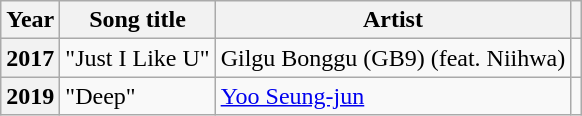<table class="wikitable plainrowheaders sortable">
<tr>
<th scope="col">Year</th>
<th scope="col">Song title</th>
<th scope="col">Artist</th>
<th scope="col" class="unsortable"></th>
</tr>
<tr>
<th scope="row">2017</th>
<td>"Just I Like U"</td>
<td>Gilgu Bonggu (GB9) (feat. Niihwa)</td>
<td style="text-align:center"></td>
</tr>
<tr>
<th scope="row">2019</th>
<td>"Deep"</td>
<td><a href='#'>Yoo Seung-jun</a></td>
<td style="text-align:center"></td>
</tr>
</table>
